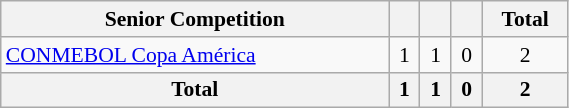<table class="wikitable" width=30% style="font-size:90%; text-align:center;">
<tr>
<th>Senior Competition</th>
<th></th>
<th></th>
<th></th>
<th>Total</th>
</tr>
<tr>
<td align=left><a href='#'>CONMEBOL Copa América</a></td>
<td>1</td>
<td>1</td>
<td>0</td>
<td>2</td>
</tr>
<tr>
<th>Total</th>
<th>1</th>
<th>1</th>
<th>0</th>
<th>2</th>
</tr>
</table>
